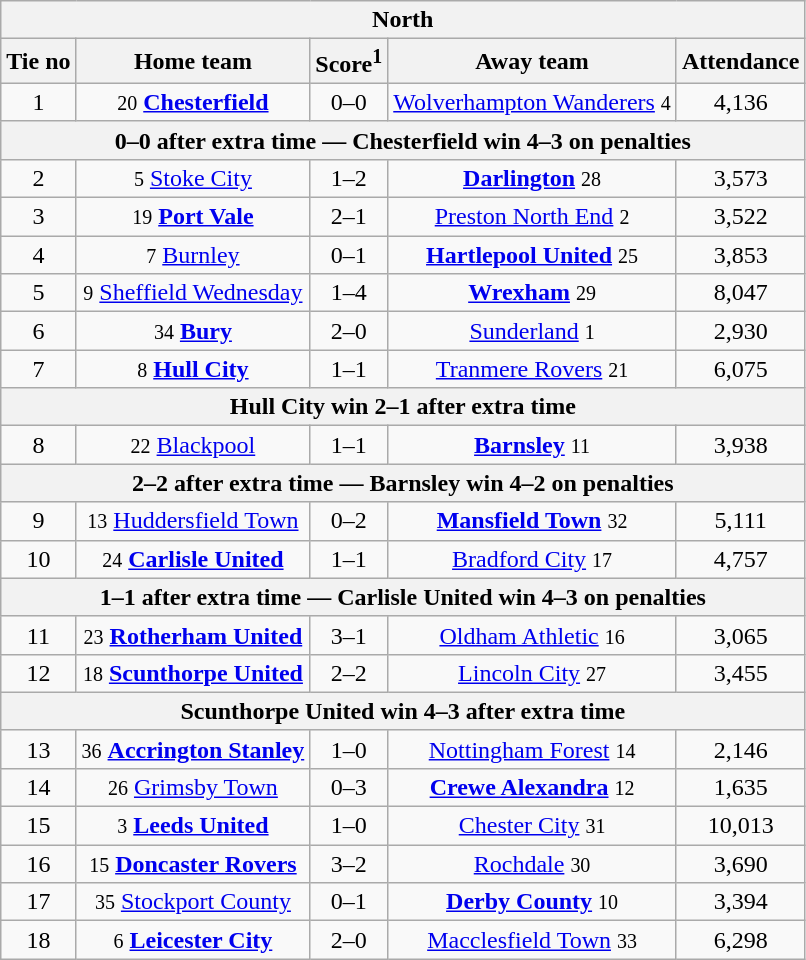<table class="wikitable" style="text-align: center">
<tr>
<th colspan="5">North</th>
</tr>
<tr>
<th>Tie no</th>
<th>Home team</th>
<th>Score<sup>1</sup></th>
<th>Away team</th>
<th>Attendance</th>
</tr>
<tr>
<td>1</td>
<td><small>20</small> <strong><a href='#'>Chesterfield</a></strong></td>
<td>0–0</td>
<td><a href='#'>Wolverhampton Wanderers</a> <small>4</small></td>
<td>4,136</td>
</tr>
<tr>
<th colspan="5">0–0 after extra time — Chesterfield win 4–3 on penalties</th>
</tr>
<tr>
<td>2</td>
<td><small>5</small> <a href='#'>Stoke City</a></td>
<td>1–2</td>
<td><strong><a href='#'>Darlington</a></strong> <small>28</small></td>
<td>3,573</td>
</tr>
<tr>
<td>3</td>
<td><small>19</small> <strong><a href='#'>Port Vale</a></strong></td>
<td>2–1</td>
<td><a href='#'>Preston North End</a> <small>2</small></td>
<td>3,522</td>
</tr>
<tr>
<td>4</td>
<td><small>7</small> <a href='#'>Burnley</a></td>
<td>0–1</td>
<td><strong><a href='#'>Hartlepool United</a></strong> <small>25</small></td>
<td>3,853</td>
</tr>
<tr>
<td>5</td>
<td><small>9</small> <a href='#'>Sheffield Wednesday</a></td>
<td>1–4</td>
<td><strong><a href='#'>Wrexham</a></strong> <small>29</small></td>
<td>8,047</td>
</tr>
<tr>
<td>6</td>
<td><small>34</small> <strong><a href='#'>Bury</a></strong></td>
<td>2–0</td>
<td><a href='#'>Sunderland</a> <small>1</small></td>
<td>2,930</td>
</tr>
<tr>
<td>7</td>
<td><small>8</small> <strong><a href='#'>Hull City</a></strong></td>
<td>1–1</td>
<td><a href='#'>Tranmere Rovers</a> <small>21</small></td>
<td>6,075</td>
</tr>
<tr>
<th colspan="5">Hull City win 2–1 after extra time</th>
</tr>
<tr>
<td>8</td>
<td><small>22</small> <a href='#'>Blackpool</a></td>
<td>1–1</td>
<td><strong><a href='#'>Barnsley</a></strong> <small>11</small></td>
<td>3,938</td>
</tr>
<tr>
<th colspan="5">2–2 after extra time — Barnsley win 4–2 on penalties</th>
</tr>
<tr>
<td>9</td>
<td><small>13</small> <a href='#'>Huddersfield Town</a></td>
<td>0–2</td>
<td><strong><a href='#'>Mansfield Town</a></strong> <small>32</small></td>
<td>5,111</td>
</tr>
<tr>
<td>10</td>
<td><small>24</small> <strong><a href='#'>Carlisle United</a></strong></td>
<td>1–1</td>
<td><a href='#'>Bradford City</a> <small>17</small></td>
<td>4,757</td>
</tr>
<tr>
<th colspan="5">1–1 after extra time — Carlisle United win 4–3 on penalties</th>
</tr>
<tr>
<td>11</td>
<td><small>23</small> <strong><a href='#'>Rotherham United</a></strong></td>
<td>3–1</td>
<td><a href='#'>Oldham Athletic</a> <small>16</small></td>
<td>3,065</td>
</tr>
<tr>
<td>12</td>
<td><small>18</small> <strong><a href='#'>Scunthorpe United</a></strong></td>
<td>2–2</td>
<td><a href='#'>Lincoln City</a> <small>27</small></td>
<td>3,455</td>
</tr>
<tr>
<th colspan="5">Scunthorpe United win 4–3 after extra time</th>
</tr>
<tr>
<td>13</td>
<td><small>36</small> <strong><a href='#'>Accrington Stanley</a></strong></td>
<td>1–0</td>
<td><a href='#'>Nottingham Forest</a> <small>14</small></td>
<td>2,146</td>
</tr>
<tr>
<td>14</td>
<td><small>26</small> <a href='#'>Grimsby Town</a></td>
<td>0–3</td>
<td><strong><a href='#'>Crewe Alexandra</a></strong> <small>12</small></td>
<td>1,635</td>
</tr>
<tr>
<td>15</td>
<td><small>3</small> <strong><a href='#'>Leeds United</a></strong></td>
<td>1–0</td>
<td><a href='#'>Chester City</a> <small>31</small></td>
<td>10,013</td>
</tr>
<tr>
<td>16</td>
<td><small>15</small> <strong><a href='#'>Doncaster Rovers</a></strong></td>
<td>3–2</td>
<td><a href='#'>Rochdale</a> <small>30</small></td>
<td>3,690</td>
</tr>
<tr>
<td>17</td>
<td><small>35</small> <a href='#'>Stockport County</a></td>
<td>0–1</td>
<td><strong><a href='#'>Derby County</a></strong> <small>10</small></td>
<td>3,394</td>
</tr>
<tr>
<td>18</td>
<td><small>6</small> <strong><a href='#'>Leicester City</a></strong></td>
<td>2–0</td>
<td><a href='#'>Macclesfield Town</a> <small>33</small></td>
<td>6,298</td>
</tr>
</table>
